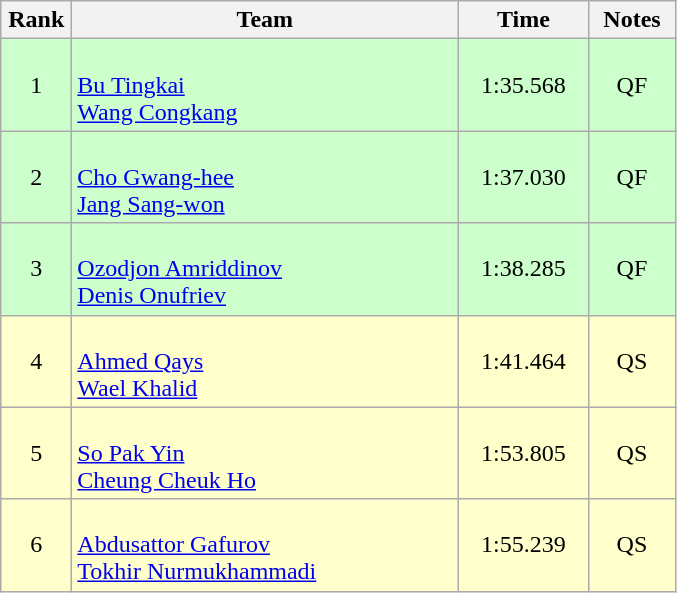<table class=wikitable style="text-align:center">
<tr>
<th width=40>Rank</th>
<th width=250>Team</th>
<th width=80>Time</th>
<th width=50>Notes</th>
</tr>
<tr bgcolor="ccffcc">
<td>1</td>
<td align=left><br><a href='#'>Bu Tingkai</a><br><a href='#'>Wang Congkang</a></td>
<td>1:35.568</td>
<td>QF</td>
</tr>
<tr bgcolor="ccffcc">
<td>2</td>
<td align=left><br><a href='#'>Cho Gwang-hee</a><br><a href='#'>Jang Sang-won</a></td>
<td>1:37.030</td>
<td>QF</td>
</tr>
<tr bgcolor="ccffcc">
<td>3</td>
<td align=left><br><a href='#'>Ozodjon Amriddinov</a><br><a href='#'>Denis Onufriev</a></td>
<td>1:38.285</td>
<td>QF</td>
</tr>
<tr bgcolor="ffffcc">
<td>4</td>
<td align=left><br><a href='#'>Ahmed Qays</a><br><a href='#'>Wael Khalid</a></td>
<td>1:41.464</td>
<td>QS</td>
</tr>
<tr bgcolor="#ffffcc">
<td>5</td>
<td align=left><br><a href='#'>So Pak Yin</a><br><a href='#'>Cheung Cheuk Ho</a></td>
<td>1:53.805</td>
<td>QS</td>
</tr>
<tr bgcolor="#ffffcc">
<td>6</td>
<td align=left><br><a href='#'>Abdusattor Gafurov</a><br><a href='#'>Tokhir Nurmukhammadi</a></td>
<td>1:55.239</td>
<td>QS</td>
</tr>
</table>
